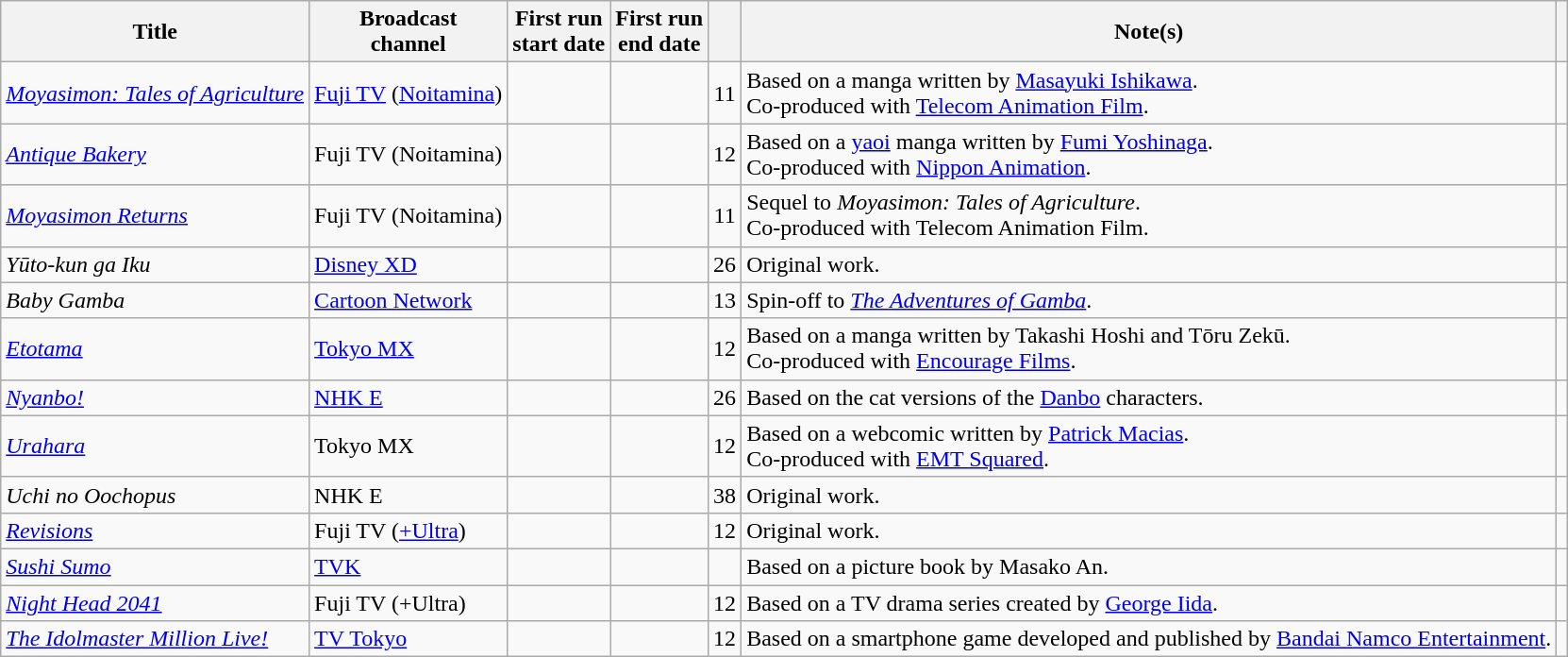<table class="wikitable sortable">
<tr>
<th scope="col">Title</th>
<th scope="col">Broadcast<br>channel</th>
<th scope="col">First run<br>start date</th>
<th scope="col">First run<br>end date</th>
<th scope="col" class="unsortable"></th>
<th scope="col" class="unsortable">Note(s)</th>
<th scope="col" class="unsortable"></th>
</tr>
<tr>
<td><em><a href='#'>Moyasimon: Tales of Agriculture</a></em></td>
<td><a href='#'>Fuji TV</a> (<a href='#'>Noitamina</a>)</td>
<td></td>
<td></td>
<td style="text-align:center">11</td>
<td>Based on a manga written by <a href='#'>Masayuki Ishikawa</a>.<br>Co-produced with <a href='#'>Telecom Animation Film</a>.</td>
<td style="text-align:center"></td>
</tr>
<tr>
<td><em><a href='#'>Antique Bakery</a></em></td>
<td>Fuji TV (Noitamina)</td>
<td></td>
<td></td>
<td style="text-align:center">12</td>
<td>Based on a <a href='#'>yaoi</a> manga written by <a href='#'>Fumi Yoshinaga</a>.<br>Co-produced with <a href='#'>Nippon Animation</a>.</td>
<td style="text-align:center"></td>
</tr>
<tr>
<td><em><a href='#'>Moyasimon Returns</a></em></td>
<td>Fuji TV (Noitamina)</td>
<td></td>
<td></td>
<td style="text-align:center">11</td>
<td>Sequel to <em>Moyasimon: Tales of Agriculture</em>.<br>Co-produced with Telecom Animation Film.</td>
<td style="text-align:center"></td>
</tr>
<tr>
<td><em>Yūto-kun ga Iku</em></td>
<td><a href='#'>Disney XD</a></td>
<td></td>
<td></td>
<td style="text-align:center">26</td>
<td>Original work.</td>
<td style="text-align:center"></td>
</tr>
<tr>
<td><em>Baby Gamba</em></td>
<td><a href='#'>Cartoon Network</a></td>
<td></td>
<td></td>
<td style="text-align:center">13</td>
<td>Spin-off to <em><a href='#'>The Adventures of Gamba</a></em>.</td>
<td style="text-align:center"></td>
</tr>
<tr>
<td><em><a href='#'>Etotama</a></em></td>
<td><a href='#'>Tokyo MX</a></td>
<td></td>
<td></td>
<td style="text-align:center">12</td>
<td>Based on a manga written by Takashi Hoshi and Tōru Zekū.<br>Co-produced with <a href='#'>Encourage Films</a>.</td>
<td style="text-align:center"></td>
</tr>
<tr>
<td><em><a href='#'>Nyanbo!</a></em></td>
<td><a href='#'>NHK E</a></td>
<td></td>
<td></td>
<td style="text-align:center">26</td>
<td>Based on the cat versions of the <a href='#'>Danbo</a> characters.</td>
<td style="text-align:center"></td>
</tr>
<tr>
<td><em><a href='#'>Urahara</a></em></td>
<td>Tokyo MX</td>
<td></td>
<td></td>
<td style="text-align:center">12</td>
<td>Based on a webcomic written by <a href='#'>Patrick Macias</a>.<br>Co-produced with <a href='#'>EMT Squared</a>.</td>
<td style="text-align:center"></td>
</tr>
<tr>
<td><em>Uchi no Oochopus</em></td>
<td>NHK E</td>
<td></td>
<td></td>
<td style="text-align:center">38</td>
<td>Original work.</td>
<td style="text-align:center"></td>
</tr>
<tr>
<td><em><a href='#'>Revisions</a></em></td>
<td>Fuji TV (<a href='#'>+Ultra</a>)</td>
<td></td>
<td></td>
<td style="text-align:center">12</td>
<td>Original work.</td>
<td style="text-align:center"></td>
</tr>
<tr>
<td><em><a href='#'>Sushi Sumo</a></em></td>
<td><a href='#'>TVK</a></td>
<td></td>
<td></td>
<td style="text-align:center"></td>
<td>Based on a picture book by Masako An.</td>
<td style="text-align:center"></td>
</tr>
<tr>
<td><em><a href='#'>Night Head 2041</a></em></td>
<td>Fuji TV (+Ultra)</td>
<td></td>
<td></td>
<td style="text-align:center">12</td>
<td>Based on a TV drama series created by <a href='#'>George Iida</a>.</td>
<td style="text-align:center"></td>
</tr>
<tr>
<td><em><a href='#'>The Idolmaster Million Live!</a></em></td>
<td><a href='#'>TV Tokyo</a></td>
<td></td>
<td></td>
<td>12</td>
<td>Based on a smartphone game developed and published by <a href='#'>Bandai Namco Entertainment</a>.</td>
<td style="text-align:center"></td>
</tr>
</table>
